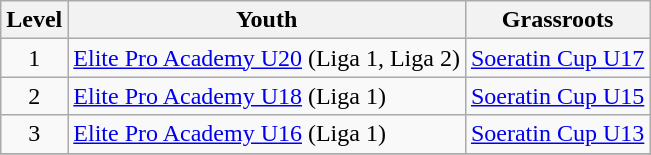<table class="wikitable sortable">
<tr>
<th>Level</th>
<th>Youth</th>
<th>Grassroots</th>
</tr>
<tr>
<td align=center>1</td>
<td><a href='#'>Elite Pro Academy U20</a> (Liga 1, Liga 2)</td>
<td><a href='#'>Soeratin Cup U17</a></td>
</tr>
<tr>
<td align=center>2</td>
<td><a href='#'>Elite Pro Academy U18</a> (Liga 1)</td>
<td><a href='#'>Soeratin Cup U15</a></td>
</tr>
<tr>
<td align=center>3</td>
<td><a href='#'> Elite Pro Academy U16</a> (Liga 1)</td>
<td><a href='#'>Soeratin Cup U13</a></td>
</tr>
<tr>
</tr>
</table>
